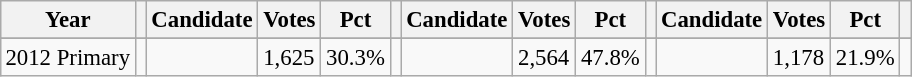<table class="wikitable" style="margin:0.5em ; font-size:95%">
<tr>
<th>Year</th>
<th></th>
<th>Candidate</th>
<th>Votes</th>
<th>Pct</th>
<th></th>
<th>Candidate</th>
<th>Votes</th>
<th>Pct</th>
<th></th>
<th>Candidate</th>
<th>Votes</th>
<th>Pct</th>
<th></th>
</tr>
<tr>
</tr>
<tr>
<td>2012 Primary</td>
<td></td>
<td></td>
<td>1,625</td>
<td>30.3%</td>
<td></td>
<td></td>
<td>2,564</td>
<td>47.8%</td>
<td></td>
<td></td>
<td>1,178</td>
<td>21.9%</td>
<td></td>
</tr>
</table>
